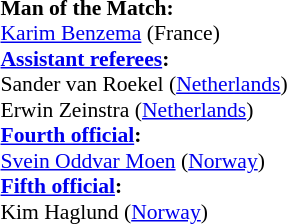<table width=50% style="font-size:90%">
<tr>
<td><br><strong>Man of the Match:</strong>
<br><a href='#'>Karim Benzema</a> (France)<br><strong><a href='#'>Assistant referees</a>:</strong>
<br>Sander van Roekel (<a href='#'>Netherlands</a>)
<br>Erwin Zeinstra (<a href='#'>Netherlands</a>)
<br><strong><a href='#'>Fourth official</a>:</strong>
<br><a href='#'>Svein Oddvar Moen</a> (<a href='#'>Norway</a>)
<br><strong><a href='#'>Fifth official</a>:</strong>
<br>Kim Haglund (<a href='#'>Norway</a>)</td>
</tr>
</table>
